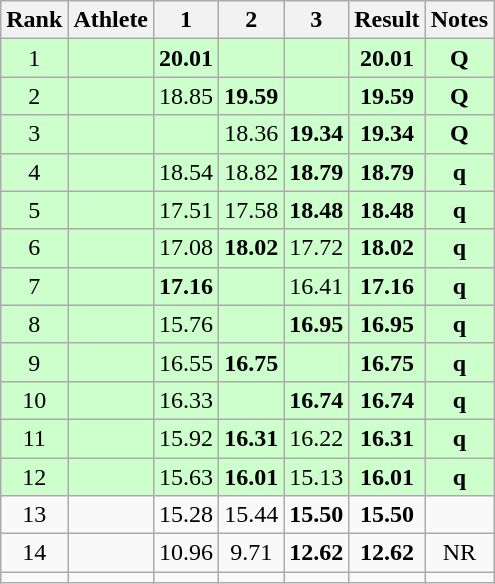<table class="wikitable sortable" style="text-align:center">
<tr>
<th>Rank</th>
<th>Athlete</th>
<th>1</th>
<th>2</th>
<th>3</th>
<th>Result</th>
<th>Notes</th>
</tr>
<tr bgcolor=ccffcc>
<td>1</td>
<td align=left></td>
<td><strong>20.01</strong></td>
<td></td>
<td></td>
<td><strong>20.01</strong></td>
<td><strong>Q</strong></td>
</tr>
<tr bgcolor=ccffcc>
<td>2</td>
<td align=left></td>
<td>18.85</td>
<td><strong>19.59</strong></td>
<td></td>
<td><strong>19.59</strong></td>
<td><strong>Q</strong></td>
</tr>
<tr bgcolor=ccffcc>
<td>3</td>
<td align=left></td>
<td></td>
<td>18.36</td>
<td><strong>19.34</strong></td>
<td><strong>19.34</strong></td>
<td><strong>Q</strong></td>
</tr>
<tr bgcolor=ccffcc>
<td>4</td>
<td align=left></td>
<td>18.54</td>
<td>18.82</td>
<td><strong>18.79</strong></td>
<td><strong>18.79</strong></td>
<td><strong>q</strong></td>
</tr>
<tr bgcolor=ccffcc>
<td>5</td>
<td align=left></td>
<td>17.51</td>
<td>17.58</td>
<td><strong>18.48</strong></td>
<td><strong>18.48</strong></td>
<td><strong>q</strong></td>
</tr>
<tr bgcolor=ccffcc>
<td>6</td>
<td align=left></td>
<td>17.08</td>
<td><strong>18.02</strong></td>
<td>17.72</td>
<td><strong>18.02</strong></td>
<td><strong>q</strong></td>
</tr>
<tr bgcolor=ccffcc>
<td>7</td>
<td align=left></td>
<td><strong>17.16</strong></td>
<td></td>
<td>16.41</td>
<td><strong>17.16</strong></td>
<td><strong>q</strong></td>
</tr>
<tr bgcolor=ccffcc>
<td>8</td>
<td align=left></td>
<td>15.76</td>
<td></td>
<td><strong>16.95</strong></td>
<td><strong>16.95</strong></td>
<td><strong>q</strong></td>
</tr>
<tr bgcolor=ccffcc>
<td>9</td>
<td align=left></td>
<td>16.55</td>
<td><strong>16.75</strong></td>
<td></td>
<td><strong>16.75</strong></td>
<td><strong>q</strong></td>
</tr>
<tr bgcolor=ccffcc>
<td>10</td>
<td align=left></td>
<td>16.33</td>
<td></td>
<td><strong>16.74</strong></td>
<td><strong>16.74</strong></td>
<td><strong>q</strong></td>
</tr>
<tr bgcolor=ccffcc>
<td>11</td>
<td align=left></td>
<td>15.92</td>
<td><strong>16.31</strong></td>
<td>16.22</td>
<td><strong>16.31</strong></td>
<td><strong>q</strong></td>
</tr>
<tr bgcolor=ccffcc>
<td>12</td>
<td align=left></td>
<td>15.63</td>
<td><strong>16.01</strong></td>
<td>15.13</td>
<td><strong>16.01</strong></td>
<td><strong>q</strong></td>
</tr>
<tr>
<td>13</td>
<td align=left></td>
<td>15.28</td>
<td>15.44</td>
<td><strong>15.50</strong></td>
<td><strong>15.50</strong></td>
<td></td>
</tr>
<tr>
<td>14</td>
<td align=left></td>
<td>10.96</td>
<td>9.71</td>
<td><strong>12.62</strong></td>
<td><strong>12.62</strong></td>
<td>NR</td>
</tr>
<tr>
<td></td>
<td align=left></td>
<td></td>
<td></td>
<td></td>
<td><strong></strong></td>
<td></td>
</tr>
</table>
